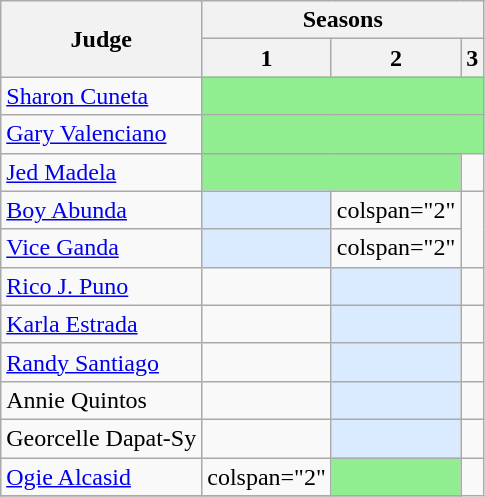<table class="wikitable">
<tr>
<th rowspan="2">Judge</th>
<th colspan="3">Seasons</th>
</tr>
<tr>
<th>1</th>
<th>2</th>
<th>3</th>
</tr>
<tr>
<td><a href='#'>Sharon Cuneta</a></td>
<td colspan="3" bgcolor="#90ee90"></td>
</tr>
<tr>
<td><a href='#'>Gary Valenciano</a></td>
<td colspan="3" bgcolor="#90ee90"></td>
</tr>
<tr>
<td><a href='#'>Jed Madela</a></td>
<td colspan="2" bgcolor="#90ee90"></td>
<td></td>
</tr>
<tr>
<td><a href='#'>Boy Abunda</a></td>
<td bgcolor="#DAEBFF"></td>
<td>colspan="2" </td>
</tr>
<tr>
<td><a href='#'>Vice Ganda</a></td>
<td bgcolor="#DAEBFF"></td>
<td>colspan="2" </td>
</tr>
<tr>
<td><a href='#'>Rico J. Puno</a></td>
<td></td>
<td bgcolor="#DAEBFF"></td>
<td></td>
</tr>
<tr>
<td><a href='#'>Karla Estrada</a></td>
<td></td>
<td bgcolor="#DAEBFF"></td>
<td></td>
</tr>
<tr>
<td><a href='#'>Randy Santiago</a></td>
<td></td>
<td bgcolor="#DAEBFF"></td>
<td></td>
</tr>
<tr>
<td>Annie Quintos</td>
<td></td>
<td bgcolor="#DAEBFF"></td>
<td></td>
</tr>
<tr>
<td>Georcelle Dapat-Sy</td>
<td></td>
<td bgcolor="#DAEBFF"></td>
<td></td>
</tr>
<tr>
<td><a href='#'>Ogie Alcasid</a></td>
<td>colspan="2" </td>
<td bgcolor="#90ee90"></td>
</tr>
<tr>
</tr>
</table>
